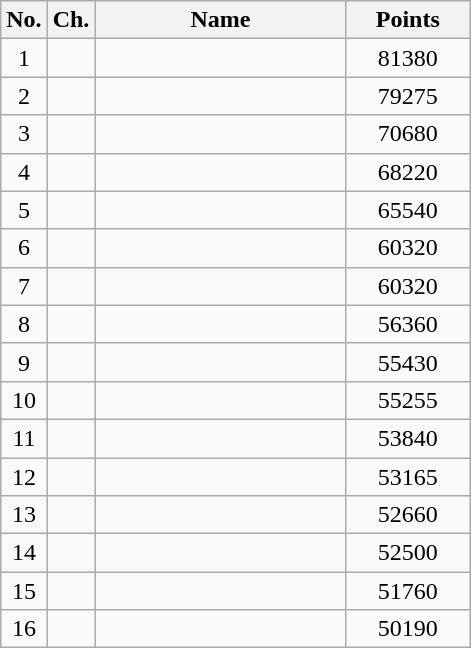<table class="wikitable" style="text-align: center;">
<tr>
<th>No.</th>
<th>Ch.</th>
<th align="left"; width=160>Name</th>
<th width=75>Points</th>
</tr>
<tr>
<td>1</td>
<td></td>
<td style="text-align:left;"></td>
<td>81380</td>
</tr>
<tr>
<td>2</td>
<td></td>
<td style="text-align:left;"></td>
<td>79275</td>
</tr>
<tr>
<td>3</td>
<td></td>
<td style="text-align:left;"></td>
<td>70680</td>
</tr>
<tr>
<td>4</td>
<td></td>
<td style="text-align:left;"></td>
<td>68220</td>
</tr>
<tr>
<td>5</td>
<td></td>
<td style="text-align:left;"></td>
<td>65540</td>
</tr>
<tr>
<td>6</td>
<td></td>
<td style="text-align:left;"></td>
<td>60320</td>
</tr>
<tr>
<td>7</td>
<td></td>
<td style="text-align:left;"></td>
<td>60320</td>
</tr>
<tr>
<td>8</td>
<td></td>
<td style="text-align:left;"></td>
<td>56360</td>
</tr>
<tr>
<td>9</td>
<td></td>
<td style="text-align:left;"></td>
<td>55430</td>
</tr>
<tr>
<td>10</td>
<td></td>
<td style="text-align:left;"></td>
<td>55255</td>
</tr>
<tr>
<td>11</td>
<td></td>
<td style="text-align:left;"></td>
<td>53840</td>
</tr>
<tr>
<td>12</td>
<td></td>
<td style="text-align:left;"></td>
<td>53165</td>
</tr>
<tr>
<td>13</td>
<td></td>
<td style="text-align:left;"></td>
<td>52660</td>
</tr>
<tr>
<td>14</td>
<td></td>
<td style="text-align:left;"></td>
<td>52500</td>
</tr>
<tr>
<td>15</td>
<td></td>
<td style="text-align:left;"></td>
<td>51760</td>
</tr>
<tr>
<td>16</td>
<td></td>
<td style="text-align:left;"></td>
<td>50190</td>
</tr>
</table>
